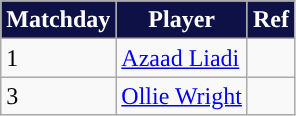<table class=wikitable>
<tr>
<th style="background:#0E1145; color:#FFFFFF;">Matchday</th>
<th style="background:#0E1145; color:#FFFFFF;">Player</th>
<th style="background:#0E1145; color:#FFFFFF;">Ref</th>
</tr>
<tr>
<td>1</td>
<td> <a href='#'>Azaad Liadi</a></td>
<td align=center></td>
</tr>
<tr>
<td>3</td>
<td> <a href='#'>Ollie Wright</a></td>
<td align=center></td>
</tr>
</table>
